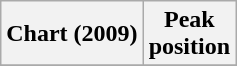<table class="wikitable sortable">
<tr>
<th align="left">Chart (2009)</th>
<th align="center">Peak<br>position</th>
</tr>
<tr>
</tr>
</table>
